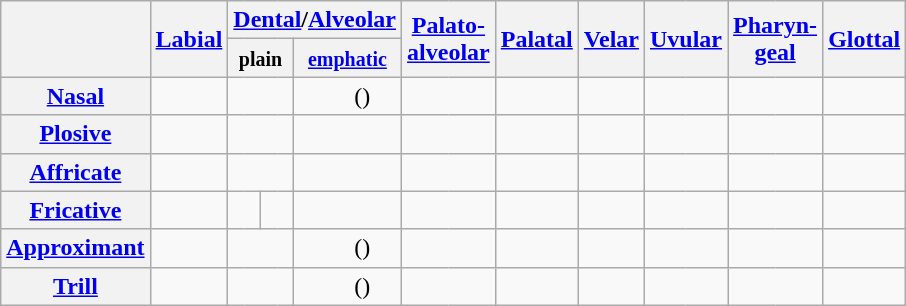<table class="wikitable">
<tr>
<th rowspan=2></th>
<th rowspan=2 colspan=2><a href='#'>Labial</a></th>
<th colspan="6"><a href='#'>Dental</a>/<a href='#'>Alveolar</a></th>
<th rowspan=2 colspan=2><a href='#'>Palato-<br>alveolar</a></th>
<th rowspan=2 colspan=2><a href='#'>Palatal</a></th>
<th rowspan=2 colspan=2><a href='#'>Velar</a></th>
<th rowspan=2 colspan=2><a href='#'>Uvular</a></th>
<th rowspan=2 colspan=2><a href='#'>Pharyn-<br>geal</a></th>
<th rowspan=2 colspan=2><a href='#'>Glottal</a></th>
</tr>
<tr>
<th colspan="4"><small>plain</small></th>
<th colspan="2"><a href='#'><small>emphatic</small></a></th>
</tr>
<tr align=center>
<th><a href='#'>Nasal</a></th>
<td style="border-right: 0;"></td>
<td style="border-left: 0;"></td>
<td colspan="2" style="border-right: 0;"></td>
<td colspan="2" style="border-left: 0;"></td>
<td style="border-right: 0;"></td>
<td style="border-left: 0;">()</td>
<td colspan=2></td>
<td colspan=2></td>
<td colspan=2></td>
<td colspan=2></td>
<td colspan=2></td>
<td colspan=2></td>
</tr>
<tr align=center>
<th><a href='#'>Plosive</a></th>
<td style="border-right: 0;"></td>
<td style="border-left: 0;"></td>
<td colspan="2" style="border-right: 0;"></td>
<td colspan="2" style="border-left: 0;"></td>
<td style="border-right: 0;"></td>
<td style="border-left: 0;"></td>
<td colspan=2></td>
<td colspan=2></td>
<td style="border-right: 0;"></td>
<td style="border-left: 0;"></td>
<td style="border-right: 0;"></td>
<td style="border-left: 0;"></td>
<td colspan=2></td>
<td style="border-right: 0;"></td>
<td style="border-left: 0;"></td>
</tr>
<tr align=center>
<th><a href='#'>Affricate</a></th>
<td colspan=2></td>
<td colspan="4"></td>
<td colspan=2></td>
<td style="border-right: 0;"></td>
<td style="border-left: 0;"></td>
<td colspan=2></td>
<td colspan=2></td>
<td colspan=2></td>
<td colspan=2></td>
<td colspan=2></td>
</tr>
<tr align=center>
<th><a href='#'>Fricative</a></th>
<td style="border-right: 0;"></td>
<td style="border-left: 0;"></td>
<td style="border-right: 0;"></td>
<td style="border-left: 0;"></td>
<td style="border-right: 0;"></td>
<td style="border-left: 0;"></td>
<td style="border-right: 0;"></td>
<td style="border-left: 0;"></td>
<td style="border-right: 0;"></td>
<td style="border-left: 0;"></td>
<td colspan=2></td>
<td style="border-right: 0;"></td>
<td style="border-left: 0;"></td>
<td colspan=2></td>
<td style="border-right: 0;"></td>
<td style="border-left: 0;"></td>
<td style="border-right: 0;"></td>
<td style="border-left: 0;"></td>
</tr>
<tr align=center>
<th><a href='#'>Approximant</a></th>
<td style="border-right: 0;"></td>
<td style="border-left: 0;"></td>
<td colspan="2" style="border-right: 0;"></td>
<td colspan="2" style="border-left: 0;"></td>
<td style="border-right: 0;"></td>
<td style="border-left: 0;">()</td>
<td colspan=2></td>
<td style="border-right: 0;"></td>
<td style="border-left: 0;"></td>
<td colspan=2></td>
<td colspan=2></td>
<td colspan=2></td>
<td colspan=2></td>
</tr>
<tr align=center>
<th><a href='#'>Trill</a></th>
<td colspan=2></td>
<td colspan="2" style="border-right: 0;"></td>
<td colspan="2" style="border-left: 0;"></td>
<td style="border-right: 0;"></td>
<td style="border-left: 0;">()</td>
<td colspan=2></td>
<td colspan=2></td>
<td colspan=2></td>
<td colspan=2></td>
<td colspan=2></td>
<td colspan=2></td>
</tr>
</table>
